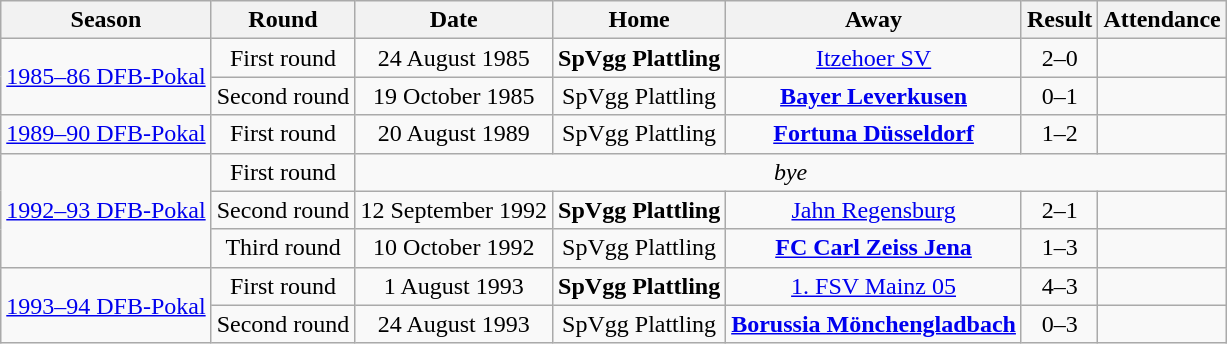<table class="wikitable">
<tr>
<th>Season</th>
<th>Round</th>
<th>Date</th>
<th>Home</th>
<th>Away</th>
<th>Result</th>
<th>Attendance</th>
</tr>
<tr align="center">
<td rowspan=2><a href='#'>1985–86 DFB-Pokal</a></td>
<td>First round</td>
<td>24 August 1985</td>
<td><strong>SpVgg Plattling</strong></td>
<td><a href='#'>Itzehoer SV</a></td>
<td>2–0</td>
<td></td>
</tr>
<tr align="center">
<td>Second round</td>
<td>19 October 1985</td>
<td>SpVgg Plattling</td>
<td><strong><a href='#'>Bayer Leverkusen</a></strong></td>
<td>0–1</td>
<td></td>
</tr>
<tr align="center">
<td><a href='#'>1989–90 DFB-Pokal</a></td>
<td>First round</td>
<td>20 August 1989</td>
<td>SpVgg Plattling</td>
<td><strong><a href='#'>Fortuna Düsseldorf</a></strong></td>
<td>1–2</td>
<td></td>
</tr>
<tr align="center">
<td rowspan=3><a href='#'>1992–93 DFB-Pokal</a></td>
<td>First round</td>
<td colspan=5><em>bye</em></td>
</tr>
<tr align="center">
<td>Second round</td>
<td>12 September 1992</td>
<td><strong>SpVgg Plattling</strong></td>
<td><a href='#'>Jahn Regensburg</a></td>
<td>2–1</td>
<td></td>
</tr>
<tr align="center">
<td>Third round</td>
<td>10 October 1992</td>
<td>SpVgg Plattling</td>
<td><strong><a href='#'>FC Carl Zeiss Jena</a></strong></td>
<td>1–3</td>
<td></td>
</tr>
<tr align="center">
<td rowspan=2><a href='#'>1993–94 DFB-Pokal</a></td>
<td>First round</td>
<td>1 August 1993</td>
<td><strong>SpVgg Plattling</strong></td>
<td><a href='#'>1. FSV Mainz 05</a></td>
<td>4–3</td>
<td></td>
</tr>
<tr align="center">
<td>Second round</td>
<td>24 August 1993</td>
<td>SpVgg Plattling</td>
<td><strong><a href='#'>Borussia Mönchengladbach</a></strong></td>
<td>0–3</td>
<td></td>
</tr>
</table>
